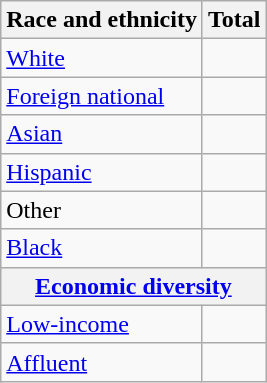<table class="wikitable floatright sortable collapsible"; text-align:right; font-size:80%;">
<tr>
<th>Race and ethnicity</th>
<th colspan="2" data-sort-type=number>Total</th>
</tr>
<tr>
<td><a href='#'>White</a></td>
<td align=right></td>
</tr>
<tr>
<td><a href='#'>Foreign national</a></td>
<td align=right></td>
</tr>
<tr>
<td><a href='#'>Asian</a></td>
<td align=right></td>
</tr>
<tr>
<td><a href='#'>Hispanic</a></td>
<td align=right></td>
</tr>
<tr>
<td>Other</td>
<td align=right></td>
</tr>
<tr>
<td><a href='#'>Black</a></td>
<td align=right></td>
</tr>
<tr>
<th colspan="4" data-sort-type=number><a href='#'>Economic diversity</a></th>
</tr>
<tr>
<td><a href='#'>Low-income</a></td>
<td align=right></td>
</tr>
<tr>
<td><a href='#'>Affluent</a></td>
<td align=right></td>
</tr>
</table>
